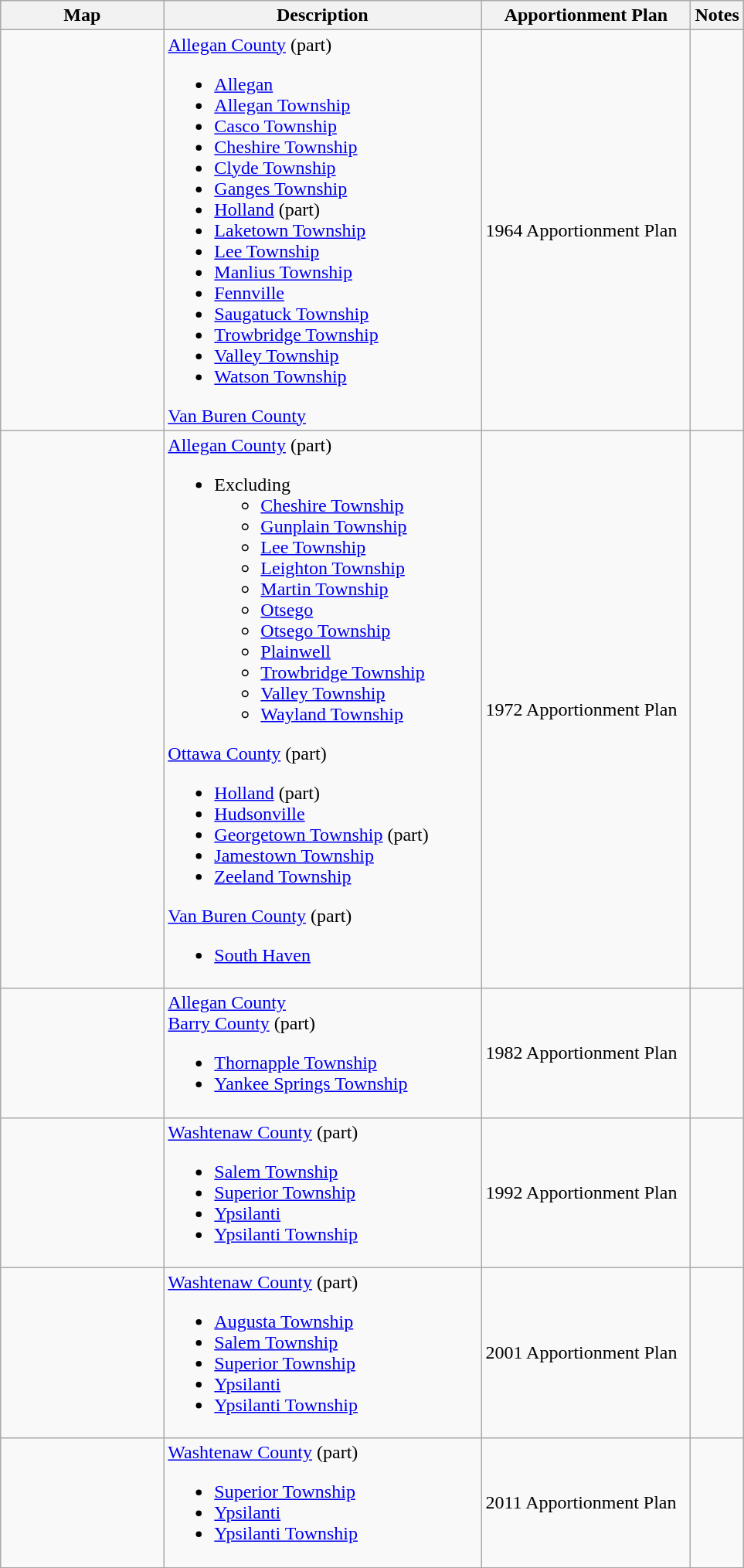<table class="wikitable sortable">
<tr>
<th style="width:100pt;">Map</th>
<th style="width:200pt;">Description</th>
<th style="width:130pt;">Apportionment Plan</th>
<th style="width:15pt;">Notes</th>
</tr>
<tr>
<td></td>
<td><a href='#'>Allegan County</a> (part)<br><ul><li><a href='#'>Allegan</a></li><li><a href='#'>Allegan Township</a></li><li><a href='#'>Casco Township</a></li><li><a href='#'>Cheshire Township</a></li><li><a href='#'>Clyde Township</a></li><li><a href='#'>Ganges Township</a></li><li><a href='#'>Holland</a> (part)</li><li><a href='#'>Laketown Township</a></li><li><a href='#'>Lee Township</a></li><li><a href='#'>Manlius Township</a></li><li><a href='#'>Fennville</a></li><li><a href='#'>Saugatuck Township</a></li><li><a href='#'>Trowbridge Township</a></li><li><a href='#'>Valley Township</a></li><li><a href='#'>Watson Township</a></li></ul><a href='#'>Van Buren County</a></td>
<td>1964 Apportionment Plan</td>
<td></td>
</tr>
<tr>
<td></td>
<td><a href='#'>Allegan County</a> (part)<br><ul><li>Excluding<ul><li><a href='#'>Cheshire Township</a></li><li><a href='#'>Gunplain Township</a></li><li><a href='#'>Lee Township</a></li><li><a href='#'>Leighton Township</a></li><li><a href='#'>Martin Township</a></li><li><a href='#'>Otsego</a></li><li><a href='#'>Otsego Township</a></li><li><a href='#'>Plainwell</a></li><li><a href='#'>Trowbridge Township</a></li><li><a href='#'>Valley Township</a></li><li><a href='#'>Wayland Township</a></li></ul></li></ul><a href='#'>Ottawa County</a> (part)<ul><li><a href='#'>Holland</a> (part)</li><li><a href='#'>Hudsonville</a></li><li><a href='#'>Georgetown Township</a> (part)</li><li><a href='#'>Jamestown Township</a></li><li><a href='#'>Zeeland Township</a></li></ul><a href='#'>Van Buren County</a> (part)<ul><li><a href='#'>South Haven</a></li></ul></td>
<td>1972 Apportionment Plan</td>
<td></td>
</tr>
<tr>
<td></td>
<td><a href='#'>Allegan County</a><br><a href='#'>Barry County</a> (part)<ul><li><a href='#'>Thornapple Township</a></li><li><a href='#'>Yankee Springs Township</a></li></ul></td>
<td>1982 Apportionment Plan</td>
<td></td>
</tr>
<tr>
<td></td>
<td><a href='#'>Washtenaw County</a> (part)<br><ul><li><a href='#'>Salem Township</a></li><li><a href='#'>Superior Township</a></li><li><a href='#'>Ypsilanti</a></li><li><a href='#'>Ypsilanti Township</a></li></ul></td>
<td>1992 Apportionment Plan</td>
<td></td>
</tr>
<tr>
<td></td>
<td><a href='#'>Washtenaw County</a> (part)<br><ul><li><a href='#'>Augusta Township</a></li><li><a href='#'>Salem Township</a></li><li><a href='#'>Superior Township</a></li><li><a href='#'>Ypsilanti</a></li><li><a href='#'>Ypsilanti Township</a></li></ul></td>
<td>2001 Apportionment Plan</td>
<td></td>
</tr>
<tr>
<td></td>
<td><a href='#'>Washtenaw County</a> (part)<br><ul><li><a href='#'>Superior Township</a></li><li><a href='#'>Ypsilanti</a></li><li><a href='#'>Ypsilanti Township</a></li></ul></td>
<td>2011 Apportionment Plan</td>
<td></td>
</tr>
<tr>
</tr>
</table>
